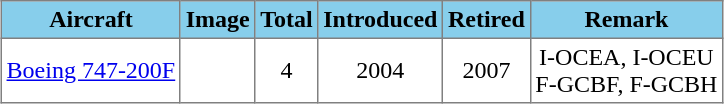<table class="toccolours" border="1" cellpadding="3" style="border-collapse:collapse;margin:auto;text-align:center">
<tr bgcolor=#87CEEB>
<th>Aircraft</th>
<th>Image</th>
<th>Total</th>
<th>Introduced</th>
<th>Retired</th>
<th>Remark</th>
</tr>
<tr>
<td><a href='#'>Boeing 747-200F</a></td>
<td></td>
<td>4</td>
<td>2004</td>
<td>2007</td>
<td>I-OCEA, I-OCEU<br>F-GCBF, F-GCBH</td>
</tr>
</table>
